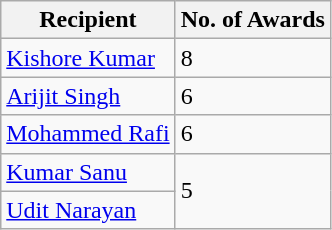<table class="wikitable">
<tr>
<th>Recipient</th>
<th>No. of Awards</th>
</tr>
<tr>
<td><a href='#'>Kishore Kumar</a></td>
<td>8</td>
</tr>
<tr>
<td><a href='#'>Arijit Singh</a></td>
<td>6</td>
</tr>
<tr>
<td><a href='#'>Mohammed Rafi</a></td>
<td>6</td>
</tr>
<tr>
<td><a href='#'>Kumar Sanu</a></td>
<td rowspan="2">5</td>
</tr>
<tr>
<td><a href='#'>Udit Narayan</a></td>
</tr>
</table>
